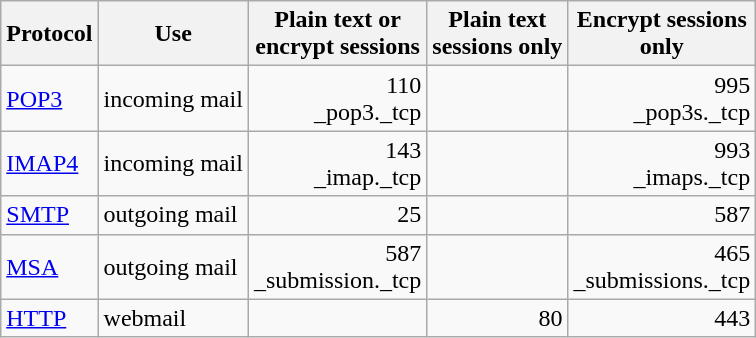<table class="wikitable">
<tr>
<th>Protocol</th>
<th>Use</th>
<th>Plain text or <br>encrypt sessions</th>
<th>Plain text <br>sessions only</th>
<th>Encrypt sessions <br>only</th>
</tr>
<tr>
<td><a href='#'>POP3</a></td>
<td>incoming mail</td>
<td style="text-align: right;">110 <br>_pop3._tcp</td>
<td></td>
<td style="text-align: right;">995 <br>_pop3s._tcp</td>
</tr>
<tr>
<td><a href='#'>IMAP4</a></td>
<td>incoming mail</td>
<td style="text-align: right;">143 <br>_imap._tcp</td>
<td></td>
<td style="text-align: right;">993 <br>_imaps._tcp</td>
</tr>
<tr>
<td><a href='#'>SMTP</a></td>
<td>outgoing mail</td>
<td style="text-align: right;">25</td>
<td></td>
<td style="text-align: right;">587</td>
</tr>
<tr>
<td><a href='#'>MSA</a></td>
<td>outgoing mail</td>
<td style="text-align: right;">587 <br>_submission._tcp</td>
<td></td>
<td style="text-align: right;">465 <br>_submissions._tcp</td>
</tr>
<tr>
<td><a href='#'>HTTP</a></td>
<td>webmail</td>
<td></td>
<td style="text-align: right;">80</td>
<td style="text-align: right;">443</td>
</tr>
</table>
